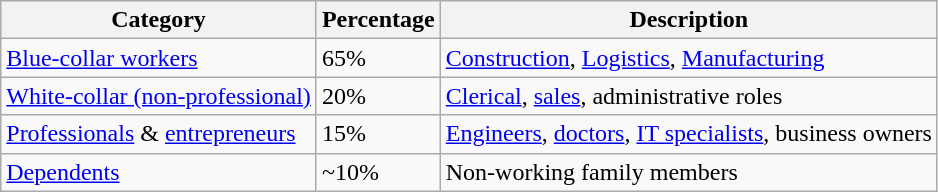<table class="wikitable">
<tr>
<th>Category</th>
<th>Percentage</th>
<th>Description</th>
</tr>
<tr>
<td><a href='#'>Blue-collar workers</a></td>
<td>65%</td>
<td><a href='#'>Construction</a>, <a href='#'>Logistics</a>, <a href='#'>Manufacturing</a></td>
</tr>
<tr>
<td><a href='#'>White-collar (non-professional)</a></td>
<td>20%</td>
<td><a href='#'>Clerical</a>, <a href='#'>sales</a>, administrative roles</td>
</tr>
<tr>
<td><a href='#'>Professionals</a> & <a href='#'>entrepreneurs</a></td>
<td>15%</td>
<td><a href='#'>Engineers</a>, <a href='#'>doctors</a>, <a href='#'>IT specialists</a>, business owners</td>
</tr>
<tr>
<td><a href='#'>Dependents</a></td>
<td>~10%</td>
<td>Non-working family members</td>
</tr>
</table>
